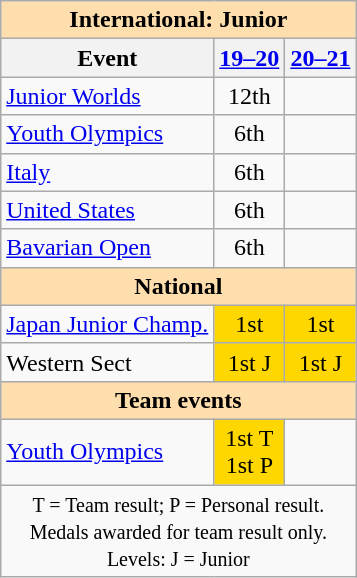<table class="wikitable" style="text-align:center">
<tr>
<th colspan="3" style="background-color: #ffdead;" align="center">International: Junior</th>
</tr>
<tr>
<th>Event</th>
<th><a href='#'>19–20</a></th>
<th><a href='#'>20–21</a></th>
</tr>
<tr>
<td align="left"><a href='#'>Junior Worlds</a></td>
<td>12th</td>
<td></td>
</tr>
<tr>
<td align="left"><a href='#'>Youth Olympics</a></td>
<td>6th</td>
<td></td>
</tr>
<tr>
<td align="left"> <a href='#'>Italy</a></td>
<td>6th</td>
<td></td>
</tr>
<tr>
<td align="left"> <a href='#'>United States</a></td>
<td>6th</td>
<td></td>
</tr>
<tr>
<td align="left"><a href='#'>Bavarian Open</a></td>
<td>6th</td>
<td></td>
</tr>
<tr>
<th colspan="3" style="background-color: #ffdead;" align="center">National</th>
</tr>
<tr>
<td align="left"><a href='#'>Japan Junior Champ.</a></td>
<td bgcolor=gold>1st</td>
<td bgcolor=gold>1st</td>
</tr>
<tr>
<td align="left">Western Sect</td>
<td bgcolor=gold>1st J</td>
<td bgcolor=gold>1st J</td>
</tr>
<tr>
<th colspan="3" style="background-color: #ffdead; " align="center">Team events</th>
</tr>
<tr>
<td align=left><a href='#'>Youth Olympics</a></td>
<td bgcolor=gold>1st T <br>1st P</td>
<td></td>
</tr>
<tr>
<td colspan="3" align="center"><small> T = Team result; P = Personal result. <br> Medals awarded for team result only.<br>Levels: J = Junior </small></td>
</tr>
</table>
